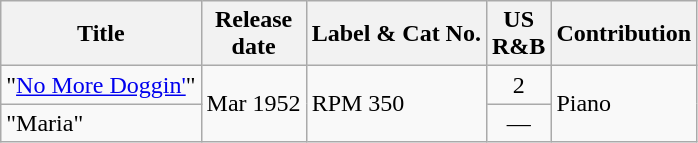<table class="wikitable">
<tr>
<th>Title</th>
<th>Release<br>date</th>
<th>Label & Cat No.</th>
<th>US<br>R&B<br></th>
<th>Contribution</th>
</tr>
<tr>
<td>"<a href='#'>No More Doggin'</a>"</td>
<td rowspan="2">Mar 1952</td>
<td rowspan="2">RPM 350</td>
<td align="center">2</td>
<td rowspan="2">Piano</td>
</tr>
<tr>
<td>"Maria"</td>
<td align="center">—</td>
</tr>
</table>
